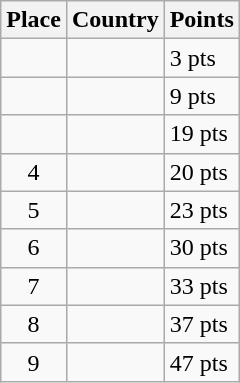<table class="wikitable sortable">
<tr>
<th>Place</th>
<th>Country</th>
<th>Points</th>
</tr>
<tr>
<td align=center></td>
<td></td>
<td>3 pts</td>
</tr>
<tr>
<td align=center></td>
<td></td>
<td>9 pts</td>
</tr>
<tr>
<td align=center></td>
<td></td>
<td>19 pts</td>
</tr>
<tr>
<td align=center>4</td>
<td></td>
<td>20 pts</td>
</tr>
<tr>
<td align=center>5</td>
<td></td>
<td>23 pts</td>
</tr>
<tr>
<td align=center>6</td>
<td></td>
<td>30 pts</td>
</tr>
<tr>
<td align=center>7</td>
<td></td>
<td>33 pts</td>
</tr>
<tr>
<td align=center>8</td>
<td></td>
<td>37 pts</td>
</tr>
<tr>
<td align=center>9</td>
<td></td>
<td>47 pts</td>
</tr>
</table>
